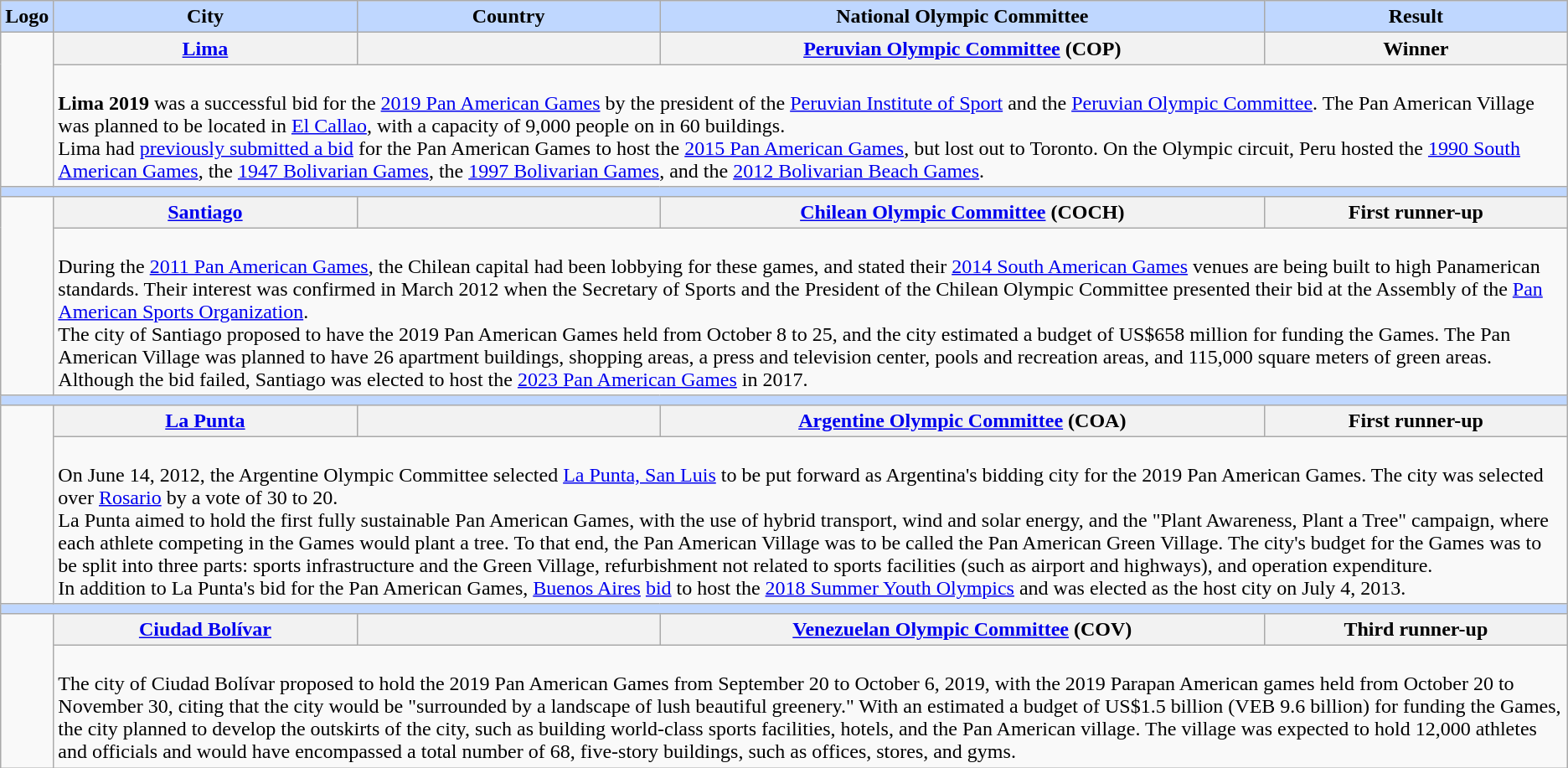<table class="wikitable plainrowheaders">
<tr>
<th style="background:#bfd7ff;">Logo<br></th>
<th style="background:#bfd7ff; width:20%;">City</th>
<th style="background:#bfd7ff; width:20%;">Country</th>
<th style="background:#bfd7ff; width:40%;">National Olympic Committee</th>
<th style="background:#bfd7ff; width:20%;">Result</th>
</tr>
<tr>
<td style="text-align:center" scope="row" rowspan="2"></td>
<th style="text-align:center" scope="row"><a href='#'>Lima</a></th>
<th scope="row"></th>
<th style="text-align:center" scope="row"><a href='#'>Peruvian Olympic Committee</a> (COP)</th>
<th style="text-align:center" scope="row">Winner</th>
</tr>
<tr>
<td colspan="4" style="text-align: left"><br><strong>Lima 2019</strong> was a successful bid for the <a href='#'>2019 Pan American Games</a> by the president of the <a href='#'>Peruvian Institute of Sport</a> and the <a href='#'>Peruvian Olympic Committee</a>. The Pan American Village was planned to be located in <a href='#'>El Callao</a>, with a capacity of 9,000 people on  in 60 buildings.<br>Lima had <a href='#'>previously submitted a bid</a> for the Pan American Games to host the <a href='#'>2015 Pan American Games</a>, but lost out to Toronto. On the Olympic circuit, Peru hosted the <a href='#'>1990 South American Games</a>, the <a href='#'>1947 Bolivarian Games</a>, the <a href='#'>1997 Bolivarian Games</a>, and the <a href='#'>2012 Bolivarian Beach Games</a>.</td>
</tr>
<tr>
<th colspan="6" style="background:#bfd7ff;"></th>
</tr>
<tr>
<td style="text-align:center" scope="row" rowspan="2"></td>
<th style="text-align:center" scope="row"><a href='#'>Santiago</a></th>
<th scope="row"></th>
<th style="text-align:center" scope="row"><a href='#'>Chilean Olympic Committee</a> (COCH)</th>
<th style="text-align:center" scope="row">First runner-up</th>
</tr>
<tr>
<td colspan="4" style="text-align: left"><br>During the <a href='#'>2011 Pan American Games</a>, the Chilean capital had been lobbying for these games, and stated their <a href='#'>2014 South American Games</a> venues are being built to high Panamerican standards. Their interest was confirmed in March 2012 when the Secretary of Sports and the President of the Chilean Olympic Committee presented their bid at the Assembly of the <a href='#'>Pan American Sports Organization</a>.<br>The city of Santiago proposed to have the 2019 Pan American Games held from October 8 to 25, and the city estimated a budget of US$658 million for funding the Games. The Pan American Village was planned to have 26 apartment buildings, shopping areas, a press and television center, pools and recreation areas, and 115,000 square meters of green areas.<br>Although the bid failed, Santiago was elected to host the <a href='#'>2023 Pan American Games</a> in 2017.</td>
</tr>
<tr>
<th colspan="6" style="background:#bfd7ff;"></th>
</tr>
<tr>
<td style="text-align:center" scope="row" rowspan="2"></td>
<th style="text-align:center" scope="row"><a href='#'>La Punta</a></th>
<th scope="row"></th>
<th style="text-align:center" scope="row"><a href='#'>Argentine Olympic Committee</a> (COA)</th>
<th style="text-align:center" scope="row">First runner-up</th>
</tr>
<tr>
<td colspan="4" style="text-align: left"><br>On June 14, 2012, the Argentine Olympic Committee selected <a href='#'>La Punta, San Luis</a> to be put forward as Argentina's bidding city for the 2019 Pan American Games. The city was selected over <a href='#'>Rosario</a> by a vote of 30 to 20.<br>La Punta aimed to hold the first fully sustainable Pan American Games, with the use of hybrid transport, wind and solar energy, and the  "Plant Awareness, Plant a Tree" campaign, where each athlete competing in the Games would plant a tree. To that end, the Pan American Village was to be called the Pan American Green Village. The city's budget for the Games was to be split into three parts: sports infrastructure and the Green Village, refurbishment not related to sports facilities (such as airport and highways), and operation expenditure.<br>In addition to La Punta's bid for the Pan American Games, <a href='#'>Buenos Aires</a> <a href='#'>bid</a> to host the <a href='#'>2018 Summer Youth Olympics</a> and was elected as the host city on July 4, 2013.</td>
</tr>
<tr>
<th colspan="6" style="background:#bfd7ff;"></th>
</tr>
<tr>
<td style="text-align:center" scope="row" rowspan="2"></td>
<th style="text-align:center" scope="row"><a href='#'>Ciudad Bolívar</a></th>
<th scope="row"></th>
<th style="text-align:center" scope="row"><a href='#'>Venezuelan Olympic Committee</a> (COV)</th>
<th style="text-align:center" scope="row">Third runner-up</th>
</tr>
<tr>
<td colspan="4" style="text-align: left"><br>The city of Ciudad Bolívar proposed to hold the 2019 Pan American Games from September 20 to October 6, 2019, with the 2019 Parapan American games held from October 20 to November 30, citing that the city would be "surrounded by a landscape of lush beautiful greenery." With an estimated a budget of US$1.5 billion (VEB 9.6 billion) for funding the Games, the city planned to develop the outskirts of the city, such as building world-class sports facilities, hotels, and the  Pan American village. The village was expected to hold 12,000 athletes and officials and would have encompassed a total number of 68, five-story buildings, such as offices, stores, and gyms.</td>
</tr>
</table>
